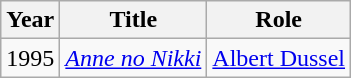<table class="wikitable">
<tr>
<th>Year</th>
<th>Title</th>
<th>Role</th>
</tr>
<tr>
<td>1995</td>
<td><em><a href='#'>Anne no Nikki</a></em></td>
<td><a href='#'>Albert Dussel</a></td>
</tr>
</table>
